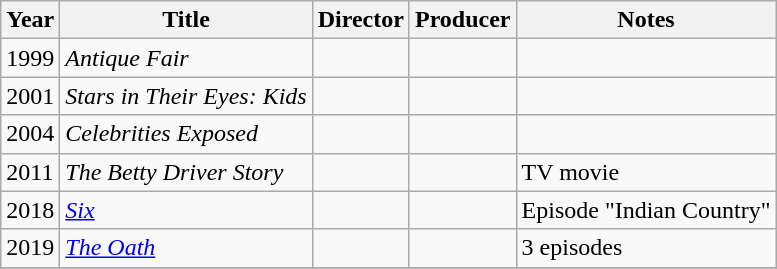<table class="wikitable">
<tr>
<th>Year</th>
<th>Title</th>
<th>Director</th>
<th>Producer</th>
<th>Notes</th>
</tr>
<tr>
<td>1999</td>
<td><em>Antique Fair</em></td>
<td></td>
<td></td>
<td></td>
</tr>
<tr>
<td>2001</td>
<td><em>Stars in Their Eyes: Kids</em></td>
<td></td>
<td></td>
<td></td>
</tr>
<tr>
<td>2004</td>
<td><em>Celebrities Exposed</em></td>
<td></td>
<td></td>
<td></td>
</tr>
<tr>
<td>2011</td>
<td><em>The Betty Driver Story</em></td>
<td></td>
<td></td>
<td>TV movie</td>
</tr>
<tr>
<td>2018</td>
<td><em><a href='#'>Six</a></em></td>
<td></td>
<td></td>
<td>Episode "Indian Country"</td>
</tr>
<tr>
<td>2019</td>
<td><em><a href='#'>The Oath</a></em></td>
<td></td>
<td></td>
<td>3 episodes</td>
</tr>
<tr>
</tr>
</table>
